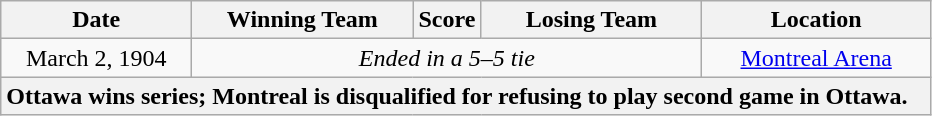<table class="wikitable" style="text-align:center;">
<tr>
<th width="120">Date</th>
<th width="140">Winning Team</th>
<th width="5">Score</th>
<th width="140">Losing Team</th>
<th width="145">Location</th>
</tr>
<tr>
<td>March 2, 1904</td>
<td colspan="3"><em>Ended in a 5–5 tie</em></td>
<td><a href='#'>Montreal Arena</a></td>
</tr>
<tr>
<th colspan="5" style="text-align:left;">Ottawa wins series; Montreal is disqualified for refusing to play second game in Ottawa.</th>
</tr>
</table>
